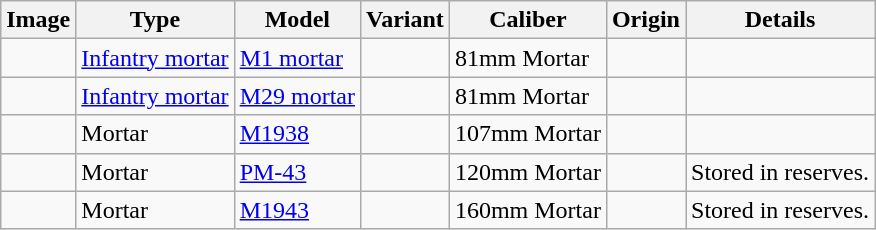<table class="wikitable">
<tr>
<th>Image</th>
<th>Type</th>
<th>Model</th>
<th>Variant</th>
<th>Caliber</th>
<th>Origin</th>
<th>Details</th>
</tr>
<tr>
<td></td>
<td><a href='#'>Infantry mortar</a></td>
<td><a href='#'>M1 mortar</a></td>
<td></td>
<td>81mm Mortar</td>
<td></td>
<td></td>
</tr>
<tr>
<td></td>
<td><a href='#'>Infantry mortar</a></td>
<td><a href='#'>M29 mortar</a></td>
<td></td>
<td>81mm Mortar</td>
<td></td>
<td></td>
</tr>
<tr>
<td></td>
<td>Mortar</td>
<td><a href='#'>M1938</a></td>
<td></td>
<td>107mm Mortar</td>
<td></td>
<td></td>
</tr>
<tr>
<td></td>
<td>Mortar</td>
<td><a href='#'>PM-43</a></td>
<td></td>
<td>120mm Mortar</td>
<td></td>
<td>Stored in reserves.</td>
</tr>
<tr>
<td></td>
<td>Mortar</td>
<td><a href='#'>M1943</a></td>
<td></td>
<td>160mm Mortar</td>
<td></td>
<td>Stored in reserves.</td>
</tr>
</table>
